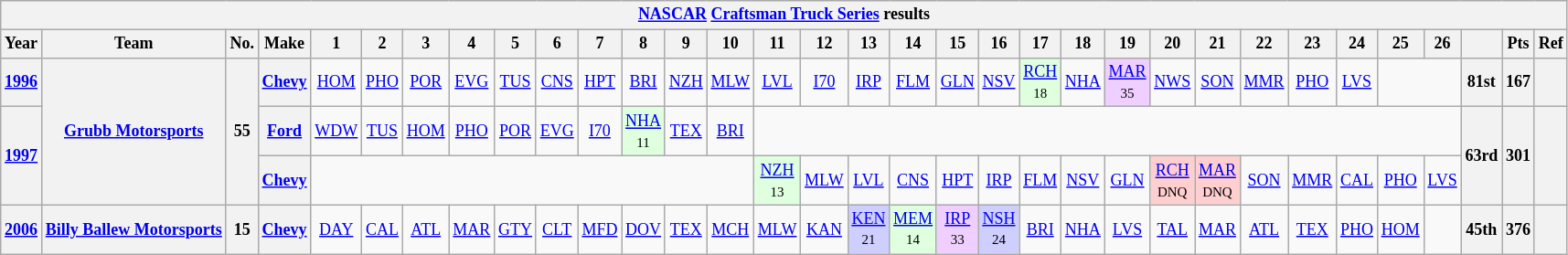<table class="wikitable" style="text-align:center; font-size:75%">
<tr>
<th colspan=45><a href='#'>NASCAR</a> <a href='#'>Craftsman Truck Series</a> results</th>
</tr>
<tr>
<th>Year</th>
<th>Team</th>
<th>No.</th>
<th>Make</th>
<th>1</th>
<th>2</th>
<th>3</th>
<th>4</th>
<th>5</th>
<th>6</th>
<th>7</th>
<th>8</th>
<th>9</th>
<th>10</th>
<th>11</th>
<th>12</th>
<th>13</th>
<th>14</th>
<th>15</th>
<th>16</th>
<th>17</th>
<th>18</th>
<th>19</th>
<th>20</th>
<th>21</th>
<th>22</th>
<th>23</th>
<th>24</th>
<th>25</th>
<th>26</th>
<th></th>
<th>Pts</th>
<th>Ref</th>
</tr>
<tr>
<th><a href='#'>1996</a></th>
<th rowspan=3><a href='#'>Grubb Motorsports</a></th>
<th rowspan=3>55</th>
<th><a href='#'>Chevy</a></th>
<td><a href='#'>HOM</a></td>
<td><a href='#'>PHO</a></td>
<td><a href='#'>POR</a></td>
<td><a href='#'>EVG</a></td>
<td><a href='#'>TUS</a></td>
<td><a href='#'>CNS</a></td>
<td><a href='#'>HPT</a></td>
<td><a href='#'>BRI</a></td>
<td><a href='#'>NZH</a></td>
<td><a href='#'>MLW</a></td>
<td><a href='#'>LVL</a></td>
<td><a href='#'>I70</a></td>
<td><a href='#'>IRP</a></td>
<td><a href='#'>FLM</a></td>
<td><a href='#'>GLN</a></td>
<td><a href='#'>NSV</a></td>
<td style="background:#DFFFDF;"><a href='#'>RCH</a><br><small>18</small></td>
<td><a href='#'>NHA</a></td>
<td style="background:#EFCFFF;"><a href='#'>MAR</a><br><small>35</small></td>
<td><a href='#'>NWS</a></td>
<td><a href='#'>SON</a></td>
<td><a href='#'>MMR</a></td>
<td><a href='#'>PHO</a></td>
<td><a href='#'>LVS</a></td>
<td colspan=2></td>
<th>81st</th>
<th>167</th>
<th></th>
</tr>
<tr>
<th rowspan=2><a href='#'>1997</a></th>
<th><a href='#'>Ford</a></th>
<td><a href='#'>WDW</a></td>
<td><a href='#'>TUS</a></td>
<td><a href='#'>HOM</a></td>
<td><a href='#'>PHO</a></td>
<td><a href='#'>POR</a></td>
<td><a href='#'>EVG</a></td>
<td><a href='#'>I70</a></td>
<td style="background:#DFFFDF;"><a href='#'>NHA</a><br><small>11</small></td>
<td><a href='#'>TEX</a></td>
<td><a href='#'>BRI</a></td>
<td colspan=16></td>
<th rowspan=2>63rd</th>
<th rowspan=2>301</th>
<th rowspan=2></th>
</tr>
<tr>
<th><a href='#'>Chevy</a></th>
<td colspan=10></td>
<td style="background:#DFFFDF;"><a href='#'>NZH</a><br><small>13</small></td>
<td><a href='#'>MLW</a></td>
<td><a href='#'>LVL</a></td>
<td><a href='#'>CNS</a></td>
<td><a href='#'>HPT</a></td>
<td><a href='#'>IRP</a></td>
<td><a href='#'>FLM</a></td>
<td><a href='#'>NSV</a></td>
<td><a href='#'>GLN</a></td>
<td style="background:#FFCFCF;"><a href='#'>RCH</a><br><small>DNQ</small></td>
<td style="background:#FFCFCF;"><a href='#'>MAR</a><br><small>DNQ</small></td>
<td><a href='#'>SON</a></td>
<td><a href='#'>MMR</a></td>
<td><a href='#'>CAL</a></td>
<td><a href='#'>PHO</a></td>
<td><a href='#'>LVS</a></td>
</tr>
<tr>
<th><a href='#'>2006</a></th>
<th><a href='#'>Billy Ballew Motorsports</a></th>
<th>15</th>
<th><a href='#'>Chevy</a></th>
<td><a href='#'>DAY</a></td>
<td><a href='#'>CAL</a></td>
<td><a href='#'>ATL</a></td>
<td><a href='#'>MAR</a></td>
<td><a href='#'>GTY</a></td>
<td><a href='#'>CLT</a></td>
<td><a href='#'>MFD</a></td>
<td><a href='#'>DOV</a></td>
<td><a href='#'>TEX</a></td>
<td><a href='#'>MCH</a></td>
<td><a href='#'>MLW</a></td>
<td><a href='#'>KAN</a></td>
<td style="background:#CFCFFF;"><a href='#'>KEN</a><br><small>21</small></td>
<td style="background:#DFFFDF;"><a href='#'>MEM</a><br><small>14</small></td>
<td style="background:#EFCFFF;"><a href='#'>IRP</a><br><small>33</small></td>
<td style="background:#CFCFFF;"><a href='#'>NSH</a><br><small>24</small></td>
<td><a href='#'>BRI</a></td>
<td><a href='#'>NHA</a></td>
<td><a href='#'>LVS</a></td>
<td><a href='#'>TAL</a></td>
<td><a href='#'>MAR</a></td>
<td><a href='#'>ATL</a></td>
<td><a href='#'>TEX</a></td>
<td><a href='#'>PHO</a></td>
<td><a href='#'>HOM</a></td>
<td></td>
<th>45th</th>
<th>376</th>
<th></th>
</tr>
</table>
